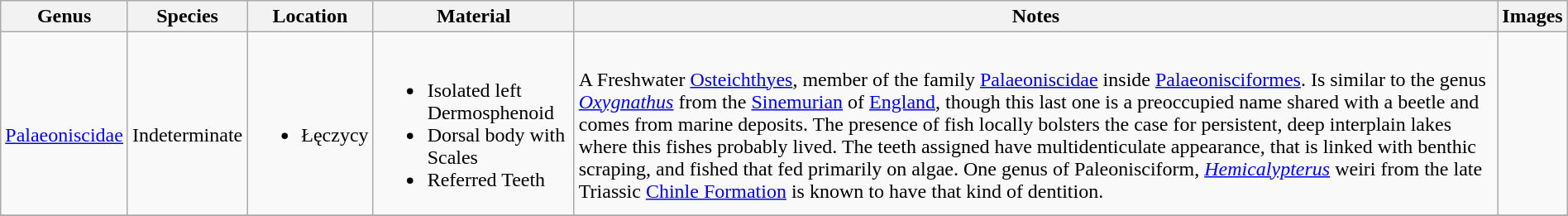<table class="wikitable" style="margin:auto; width:100%;">
<tr>
<th>Genus</th>
<th>Species</th>
<th>Location</th>
<th>Material</th>
<th>Notes</th>
<th>Images</th>
</tr>
<tr>
<td><br><a href='#'>Palaeoniscidae</a></td>
<td><br>Indeterminate</td>
<td><br><ul><li>Łęczycy</li></ul></td>
<td><br><ul><li>Isolated left Dermosphenoid</li><li>Dorsal body with Scales</li><li>Referred Teeth</li></ul></td>
<td><br>A Freshwater <a href='#'>Osteichthyes</a>, member of the family <a href='#'>Palaeoniscidae</a> inside <a href='#'>Palaeonisciformes</a>. Is similar to the genus <em><a href='#'>Oxygnathus</a></em> from the <a href='#'>Sinemurian</a> of <a href='#'>England</a>, though this last one is a preoccupied name shared with a beetle and comes from marine deposits. The presence of fish locally bolsters the case for persistent, deep interplain lakes where this fishes probably lived. The teeth assigned have multidenticulate appearance, that is linked with benthic scraping, and fished that fed primarily on algae. One genus of Paleonisciform, <em><a href='#'>Hemicalypterus</a></em> weiri from the late Triassic <a href='#'>Chinle Formation</a> is known to have that kind of dentition.</td>
<td></td>
</tr>
<tr>
</tr>
</table>
